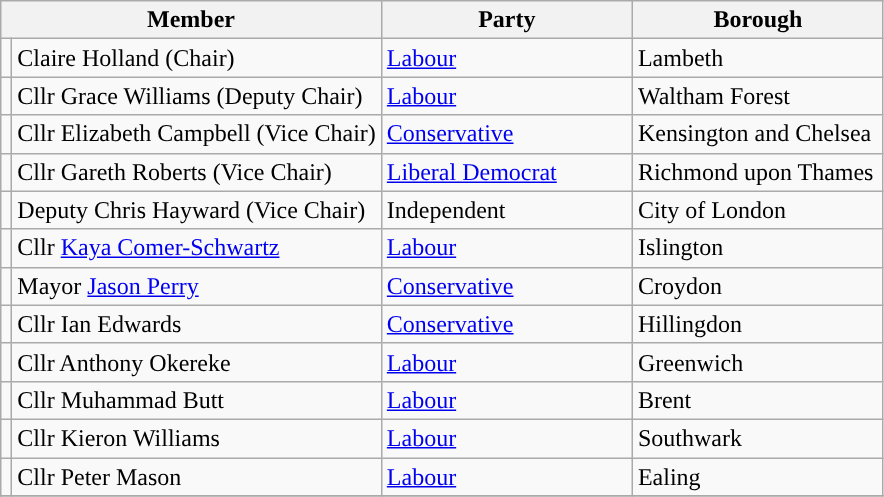<table class="wikitable">
<tr>
<th width="240px" colspan="2">Member</th>
<th width="160px" colspan="1">Party</th>
<th width="160px" colspan="2">Borough</th>
</tr>
<tr>
<td style="color:inherit;background:"></td>
<td>Claire Holland (Chair)</td>
<td><a href='#'>Labour</a></td>
<td>Lambeth</td>
</tr>
<tr>
<td style="color:inherit;background:"></td>
<td>Cllr Grace Williams (Deputy Chair)</td>
<td><a href='#'>Labour</a></td>
<td>Waltham Forest</td>
</tr>
<tr>
<td style="color:inherit;background:"></td>
<td>Cllr Elizabeth Campbell (Vice Chair)</td>
<td><a href='#'>Conservative</a></td>
<td>Kensington and Chelsea</td>
</tr>
<tr>
<td style="color:inherit;background:"></td>
<td>Cllr Gareth Roberts (Vice Chair)</td>
<td><a href='#'>Liberal Democrat</a></td>
<td>Richmond upon Thames</td>
</tr>
<tr>
<td style="color:inherit;background:"></td>
<td>Deputy Chris Hayward (Vice Chair)</td>
<td>Independent</td>
<td>City of London</td>
</tr>
<tr>
<td style="color:inherit;background:"></td>
<td>Cllr <a href='#'>Kaya Comer-Schwartz</a></td>
<td><a href='#'>Labour</a></td>
<td>Islington</td>
</tr>
<tr>
<td style="color:inherit;background:"></td>
<td>Mayor <a href='#'>Jason Perry</a></td>
<td><a href='#'>Conservative</a></td>
<td>Croydon</td>
</tr>
<tr>
<td style="color:inherit;background:"></td>
<td>Cllr Ian Edwards</td>
<td><a href='#'>Conservative</a></td>
<td>Hillingdon</td>
</tr>
<tr>
<td style="color:inherit;background:"></td>
<td>Cllr Anthony Okereke</td>
<td><a href='#'>Labour</a></td>
<td>Greenwich</td>
</tr>
<tr>
<td style="color:inherit;background:"></td>
<td>Cllr Muhammad Butt</td>
<td><a href='#'>Labour</a></td>
<td>Brent</td>
</tr>
<tr>
<td style="color:inherit;background:"></td>
<td>Cllr Kieron Williams</td>
<td><a href='#'>Labour</a></td>
<td>Southwark</td>
</tr>
<tr>
<td style="color:inherit;background:"></td>
<td>Cllr Peter Mason</td>
<td><a href='#'>Labour</a></td>
<td>Ealing</td>
</tr>
<tr>
</tr>
</table>
